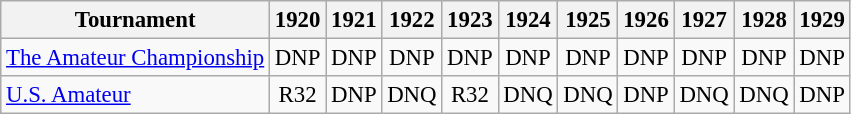<table class="wikitable" style="font-size:95%;">
<tr>
<th>Tournament</th>
<th>1920</th>
<th>1921</th>
<th>1922</th>
<th>1923</th>
<th>1924</th>
<th>1925</th>
<th>1926</th>
<th>1927</th>
<th>1928</th>
<th>1929</th>
</tr>
<tr>
<td><a href='#'>The Amateur Championship</a></td>
<td align="center">DNP</td>
<td align="center">DNP</td>
<td align="center">DNP</td>
<td align="center">DNP</td>
<td align="center">DNP</td>
<td align="center">DNP</td>
<td align="center">DNP</td>
<td align="center">DNP</td>
<td align="center">DNP</td>
<td align="center">DNP</td>
</tr>
<tr>
<td><a href='#'>U.S. Amateur</a></td>
<td align="center">R32</td>
<td align="center">DNP</td>
<td align="center">DNQ</td>
<td align="center">R32</td>
<td align="center">DNQ</td>
<td align="center">DNQ</td>
<td align="center">DNP</td>
<td align="center">DNQ</td>
<td align="center">DNQ</td>
<td align="center">DNP</td>
</tr>
</table>
